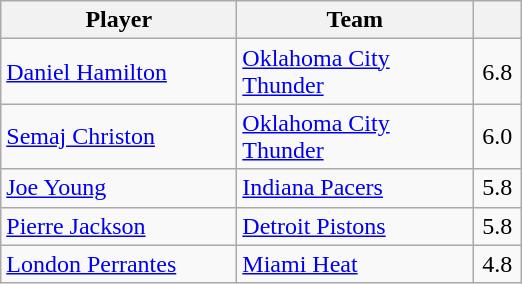<table class="wikitable" style="text-align:left">
<tr>
<th width="150px">Player</th>
<th width="150px">Team</th>
<th width="25px"></th>
</tr>
<tr>
<td><a href='#'>Daniel Hamilton</a></td>
<td><a href='#'>Oklahoma City Thunder</a></td>
<td align="center">6.8</td>
</tr>
<tr>
<td><a href='#'>Semaj Christon</a></td>
<td><a href='#'>Oklahoma City Thunder</a></td>
<td align="center">6.0</td>
</tr>
<tr>
<td><a href='#'>Joe Young</a></td>
<td><a href='#'>Indiana Pacers</a></td>
<td align="center">5.8</td>
</tr>
<tr>
<td><a href='#'>Pierre Jackson</a></td>
<td><a href='#'>Detroit Pistons</a></td>
<td align="center">5.8</td>
</tr>
<tr>
<td><a href='#'>London Perrantes</a></td>
<td><a href='#'>Miami Heat</a></td>
<td align="center">4.8</td>
</tr>
</table>
